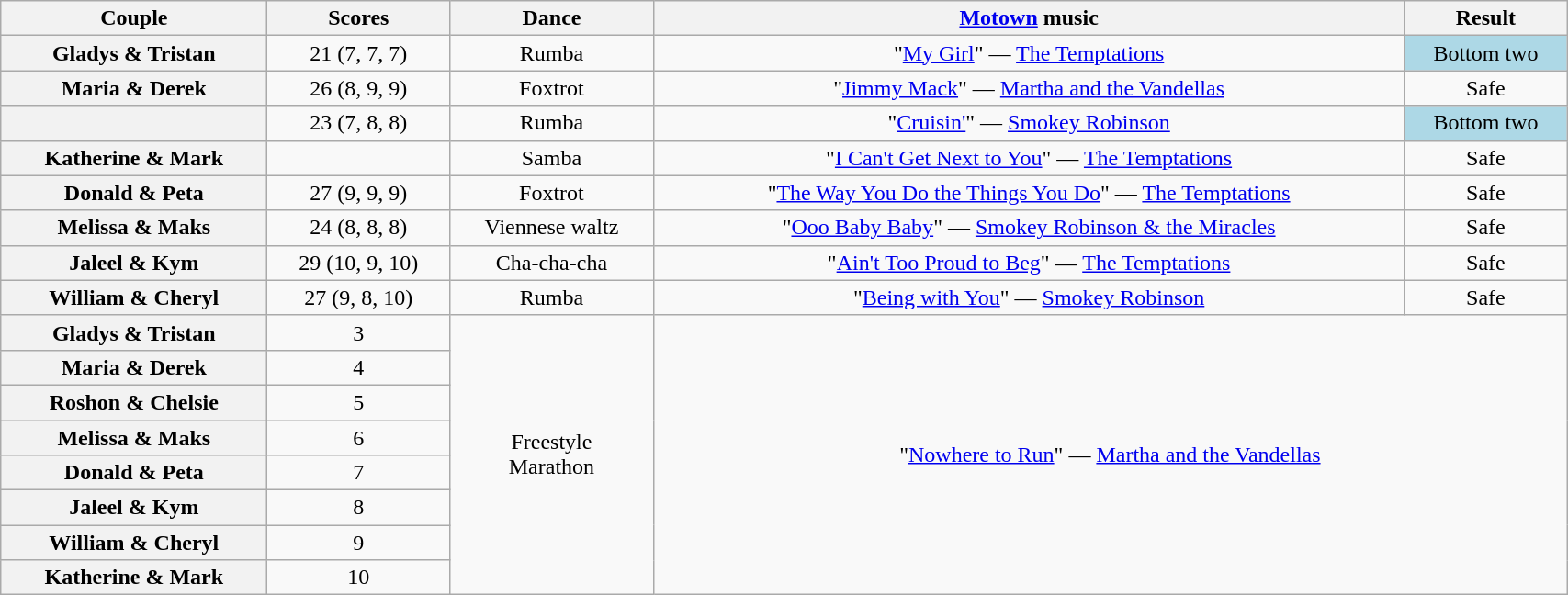<table class="wikitable sortable" style="text-align:center; width:90%">
<tr>
<th scope="col">Couple</th>
<th scope="col">Scores</th>
<th scope="col" class="unsortable">Dance</th>
<th scope="col" class="unsortable"><a href='#'>Motown</a> music</th>
<th scope="col" class="unsortable">Result</th>
</tr>
<tr>
<th scope="row">Gladys & Tristan</th>
<td>21 (7, 7, 7)</td>
<td>Rumba</td>
<td>"<a href='#'>My Girl</a>" — <a href='#'>The Temptations</a></td>
<td bgcolor=lightblue>Bottom two</td>
</tr>
<tr>
<th scope="row">Maria & Derek</th>
<td>26 (8, 9, 9)</td>
<td>Foxtrot</td>
<td>"<a href='#'>Jimmy Mack</a>" — <a href='#'>Martha and the Vandellas</a></td>
<td>Safe</td>
</tr>
<tr>
<th scope="row"></th>
<td>23 (7, 8, 8)</td>
<td>Rumba</td>
<td>"<a href='#'>Cruisin'</a>" — <a href='#'>Smokey Robinson</a></td>
<td bgcolor=lightblue>Bottom two</td>
</tr>
<tr>
<th scope="row">Katherine & Mark</th>
<td></td>
<td>Samba</td>
<td>"<a href='#'>I Can't Get Next to You</a>" — <a href='#'>The Temptations</a></td>
<td>Safe</td>
</tr>
<tr>
<th scope="row">Donald & Peta</th>
<td>27 (9, 9, 9)</td>
<td>Foxtrot</td>
<td>"<a href='#'>The Way You Do the Things You Do</a>" — <a href='#'>The Temptations</a></td>
<td>Safe</td>
</tr>
<tr>
<th scope="row">Melissa & Maks</th>
<td>24 (8, 8, 8)</td>
<td>Viennese waltz</td>
<td>"<a href='#'>Ooo Baby Baby</a>" — <a href='#'>Smokey Robinson & the Miracles</a></td>
<td>Safe</td>
</tr>
<tr>
<th scope="row">Jaleel & Kym</th>
<td>29 (10, 9, 10)</td>
<td>Cha-cha-cha</td>
<td>"<a href='#'>Ain't Too Proud to Beg</a>" — <a href='#'>The Temptations</a></td>
<td>Safe</td>
</tr>
<tr>
<th scope="row">William & Cheryl</th>
<td>27 (9, 8, 10)</td>
<td>Rumba</td>
<td>"<a href='#'>Being with You</a>" — <a href='#'>Smokey Robinson</a></td>
<td>Safe</td>
</tr>
<tr>
<th scope="row">Gladys & Tristan</th>
<td>3</td>
<td rowspan="8">Freestyle<br>Marathon</td>
<td colspan="2" rowspan="8">"<a href='#'>Nowhere to Run</a>" — <a href='#'>Martha and the Vandellas</a></td>
</tr>
<tr>
<th scope="row">Maria & Derek</th>
<td>4</td>
</tr>
<tr>
<th scope="row">Roshon & Chelsie</th>
<td>5</td>
</tr>
<tr>
<th scope="row">Melissa & Maks</th>
<td>6</td>
</tr>
<tr>
<th scope="row">Donald & Peta</th>
<td>7</td>
</tr>
<tr>
<th scope="row">Jaleel & Kym</th>
<td>8</td>
</tr>
<tr>
<th scope="row">William & Cheryl</th>
<td>9</td>
</tr>
<tr>
<th scope="row">Katherine & Mark</th>
<td>10</td>
</tr>
</table>
